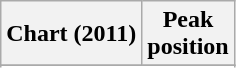<table class="wikitable sortable plainrowheaders" style="text-align:center">
<tr>
<th>Chart (2011)</th>
<th>Peak<br>position</th>
</tr>
<tr>
</tr>
<tr>
</tr>
<tr>
</tr>
<tr>
</tr>
</table>
